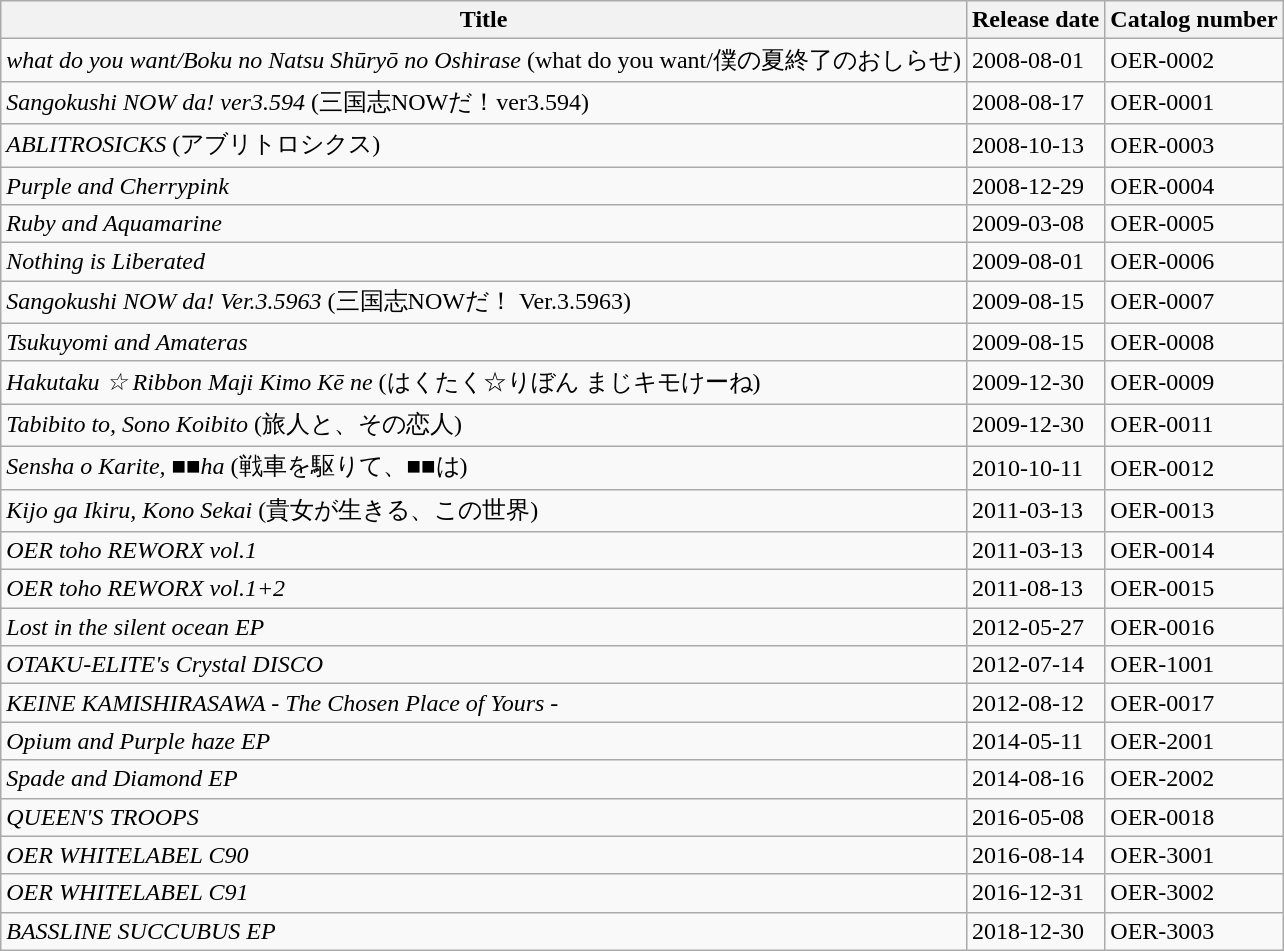<table class="wikitable">
<tr>
<th>Title</th>
<th>Release date</th>
<th>Catalog number</th>
</tr>
<tr>
<td><em>what do you want/Boku no Natsu Shūryō no Oshirase</em> (what do you want/僕の夏終了のおしらせ)</td>
<td>2008-08-01</td>
<td>OER-0002</td>
</tr>
<tr>
<td><em>Sangokushi NOW da! ver3.594</em> (三国志NOWだ！ver3.594)</td>
<td>2008-08-17</td>
<td>OER-0001</td>
</tr>
<tr>
<td><em>ABLITROSICKS</em> (アブリトロシクス)</td>
<td>2008-10-13</td>
<td>OER-0003</td>
</tr>
<tr>
<td><em>Purple and Cherrypink</em></td>
<td>2008-12-29</td>
<td>OER-0004</td>
</tr>
<tr>
<td><em>Ruby and Aquamarine</em></td>
<td>2009-03-08</td>
<td>OER-0005</td>
</tr>
<tr>
<td><em>Nothing is Liberated</em></td>
<td>2009-08-01</td>
<td>OER-0006</td>
</tr>
<tr>
<td><em>Sangokushi NOW da! Ver.3.5963</em> (三国志NOWだ！ Ver.3.5963)</td>
<td>2009-08-15</td>
<td>OER-0007</td>
</tr>
<tr>
<td><em>Tsukuyomi and Amateras</em></td>
<td>2009-08-15</td>
<td>OER-0008</td>
</tr>
<tr>
<td><em>Hakutaku ☆ Ribbon Maji Kimo Kē ne</em> (はくたく☆りぼん まじキモけーね)</td>
<td>2009-12-30</td>
<td>OER-0009</td>
</tr>
<tr>
<td><em>Tabibito to, Sono Koibito</em> (旅人と、その恋人)</td>
<td>2009-12-30</td>
<td>OER-0011</td>
</tr>
<tr>
<td><em>Sensha o Karite, ■■ha</em> (戦車を駆りて、■■は)</td>
<td>2010-10-11</td>
<td>OER-0012</td>
</tr>
<tr>
<td><em>Kijo ga Ikiru, Kono Sekai</em> (貴女が生きる、この世界)</td>
<td>2011-03-13</td>
<td>OER-0013</td>
</tr>
<tr>
<td><em>OER toho REWORX vol.1</em></td>
<td>2011-03-13</td>
<td>OER-0014</td>
</tr>
<tr>
<td><em>OER toho REWORX vol.1+2</em></td>
<td>2011-08-13</td>
<td>OER-0015</td>
</tr>
<tr>
<td><em>Lost in the silent ocean EP</em></td>
<td>2012-05-27</td>
<td>OER-0016</td>
</tr>
<tr>
<td><em>OTAKU-ELITE's Crystal DISCO</em></td>
<td>2012-07-14</td>
<td>OER-1001</td>
</tr>
<tr>
<td><em>KEINE KAMISHIRASAWA - The Chosen Place of Yours -</em></td>
<td>2012-08-12</td>
<td>OER-0017</td>
</tr>
<tr>
<td><em>Opium and Purple haze EP</em></td>
<td>2014-05-11</td>
<td>OER-2001</td>
</tr>
<tr>
<td><em>Spade and Diamond EP</em></td>
<td>2014-08-16</td>
<td>OER-2002</td>
</tr>
<tr>
<td><em>QUEEN'S TROOPS</em></td>
<td>2016-05-08</td>
<td>OER-0018</td>
</tr>
<tr>
<td><em>OER WHITELABEL C90</em></td>
<td>2016-08-14</td>
<td>OER-3001</td>
</tr>
<tr>
<td><em>OER WHITELABEL C91</em></td>
<td>2016-12-31</td>
<td>OER-3002</td>
</tr>
<tr>
<td><em>BASSLINE SUCCUBUS EP</em></td>
<td>2018-12-30</td>
<td>OER-3003</td>
</tr>
</table>
